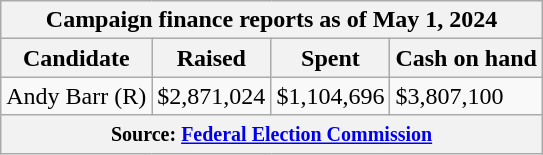<table class="wikitable sortable">
<tr>
<th colspan=4>Campaign finance reports as of May 1, 2024</th>
</tr>
<tr style="text-align:center;">
<th>Candidate</th>
<th>Raised</th>
<th>Spent</th>
<th>Cash on hand</th>
</tr>
<tr>
<td>Andy Barr (R)</td>
<td>$2,871,024</td>
<td>$1,104,696</td>
<td>$3,807,100</td>
</tr>
<tr>
<th colspan="4"><small>Source: <a href='#'>Federal Election Commission</a></small></th>
</tr>
</table>
